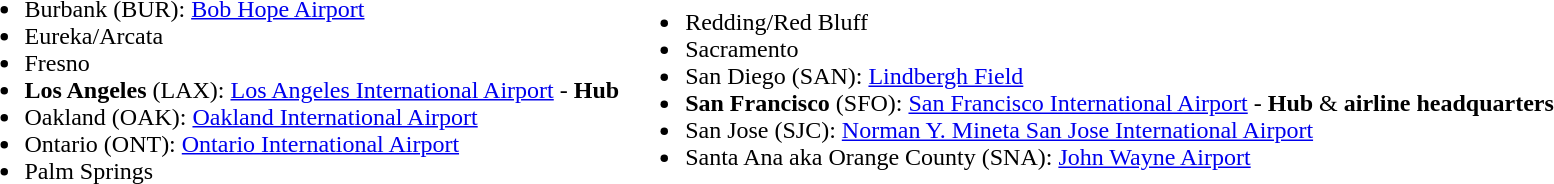<table>
<tr>
<td><br><ul><li>Burbank (BUR): <a href='#'>Bob Hope Airport</a></li><li>Eureka/Arcata</li><li>Fresno</li><li><strong>Los Angeles</strong> (LAX): <a href='#'>Los Angeles International Airport</a> - <strong>Hub</strong></li><li>Oakland (OAK): <a href='#'>Oakland International Airport</a></li><li>Ontario (ONT): <a href='#'>Ontario International Airport</a></li><li>Palm Springs</li></ul></td>
<td><br><ul><li>Redding/Red Bluff</li><li>Sacramento</li><li>San Diego (SAN): <a href='#'>Lindbergh Field</a></li><li><strong>San Francisco</strong> (SFO): <a href='#'>San Francisco International Airport</a> - <strong>Hub</strong> & <strong>airline headquarters</strong></li><li>San Jose (SJC): <a href='#'>Norman Y. Mineta San Jose International Airport</a></li><li>Santa Ana aka Orange County (SNA): <a href='#'>John Wayne Airport</a></li></ul></td>
</tr>
</table>
